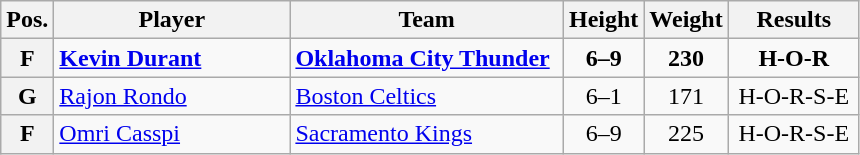<table class="wikitable">
<tr>
<th>Pos.</th>
<th style="width:150px;">Player</th>
<th width=175>Team</th>
<th>Height</th>
<th>Weight</th>
<th style="width:80px;">Results</th>
</tr>
<tr>
<th>F</th>
<td><strong><a href='#'>Kevin Durant</a></strong></td>
<td><strong><a href='#'>Oklahoma City Thunder</a></strong></td>
<td align=center><strong>6–9</strong></td>
<td align=center><strong>230</strong></td>
<td align=center><strong>H-O-R</strong></td>
</tr>
<tr>
<th>G</th>
<td><a href='#'>Rajon Rondo</a></td>
<td><a href='#'>Boston Celtics</a></td>
<td align=center>6–1</td>
<td align=center>171</td>
<td align=center>H-O-R-S-E</td>
</tr>
<tr>
<th>F</th>
<td><a href='#'>Omri Casspi</a></td>
<td><a href='#'>Sacramento Kings</a></td>
<td align=center>6–9</td>
<td align=center>225</td>
<td align=center>H-O-R-S-E</td>
</tr>
</table>
